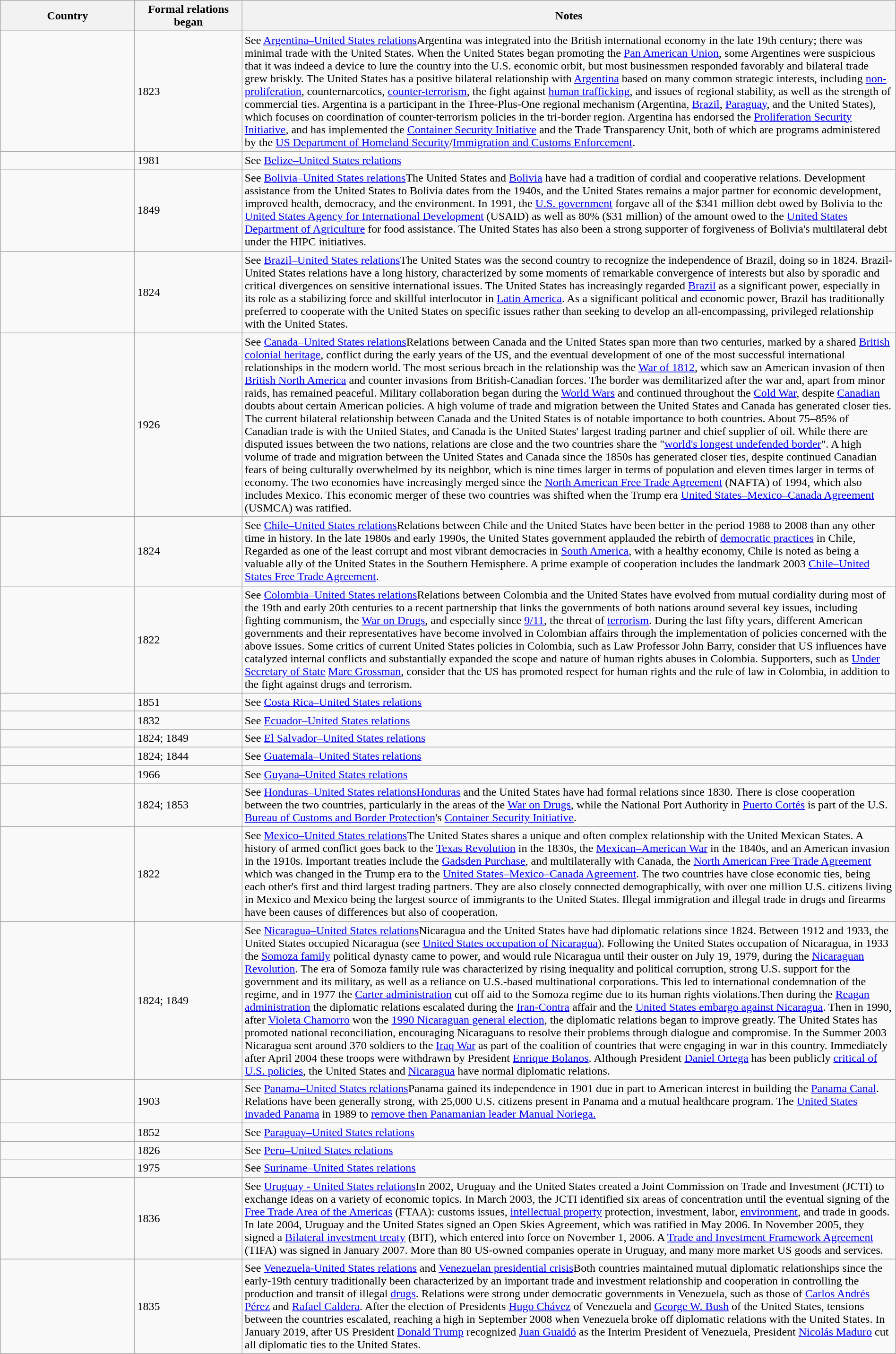<table class="wikitable sortable" border="1" style="width:100%; margin:auto;">
<tr>
<th width="15%">Country</th>
<th width="12%">Formal relations began</th>
<th>Notes</th>
</tr>
<tr -valign="top">
<td></td>
<td>1823</td>
<td>See <a href='#'>Argentina–United States relations</a>Argentina was integrated into the British international economy in the late 19th century; there was minimal trade with the United States. When the United States began promoting the <a href='#'>Pan American Union</a>, some Argentines were suspicious that it was indeed a device to lure the country into the U.S. economic orbit, but most businessmen responded favorably and bilateral trade grew briskly. The United States has a positive bilateral relationship with <a href='#'>Argentina</a> based on many common strategic interests, including <a href='#'>non-proliferation</a>, counternarcotics, <a href='#'>counter-terrorism</a>, the fight against <a href='#'>human trafficking</a>, and issues of regional stability, as well as the strength of commercial ties. Argentina is a participant in the Three-Plus-One regional mechanism (Argentina, <a href='#'>Brazil</a>, <a href='#'>Paraguay</a>, and the United States), which focuses on coordination of counter-terrorism policies in the tri-border region. Argentina has endorsed the <a href='#'>Proliferation Security Initiative</a>, and has implemented the <a href='#'>Container Security Initiative</a> and the Trade Transparency Unit, both of which are programs administered by the <a href='#'>US Department of Homeland Security</a>/<a href='#'>Immigration and Customs Enforcement</a>.</td>
</tr>
<tr -valign="top">
<td></td>
<td>1981</td>
<td>See <a href='#'>Belize–United States relations</a></td>
</tr>
<tr -valign="top">
<td></td>
<td>1849</td>
<td>See <a href='#'>Bolivia–United States relations</a>The United States and <a href='#'>Bolivia</a> have had a tradition of cordial and cooperative relations. Development assistance from the United States to Bolivia dates from the 1940s, and the United States remains a major partner for economic development, improved health, democracy, and the environment. In 1991, the <a href='#'>U.S. government</a> forgave all of the $341 million debt owed by Bolivia to the <a href='#'>United States Agency for International Development</a> (USAID) as well as 80% ($31 million) of the amount owed to the <a href='#'>United States Department of Agriculture</a> for food assistance. The United States has also been a strong supporter of forgiveness of Bolivia's multilateral debt under the HIPC initiatives.</td>
</tr>
<tr -valign="top">
<td></td>
<td>1824</td>
<td>See <a href='#'>Brazil–United States relations</a>The United States was the second country to recognize the independence of Brazil, doing so in 1824. Brazil-United States relations have a long history, characterized by some moments of remarkable convergence of interests but also by sporadic and critical divergences on sensitive international issues. The United States has increasingly regarded <a href='#'>Brazil</a> as a significant power, especially in its role as a stabilizing force and skillful interlocutor in <a href='#'>Latin America</a>. As a significant political and economic power, Brazil has traditionally preferred to cooperate with the United States on specific issues rather than seeking to develop an all-encompassing, privileged relationship with the United States.</td>
</tr>
<tr -valign="top">
<td></td>
<td>1926</td>
<td>See <a href='#'>Canada–United States relations</a>Relations between Canada and the United States span more than two centuries, marked by a shared <a href='#'>British colonial heritage</a>, conflict during the early years of the US, and the eventual development of one of the most successful international relationships in the modern world. The most serious breach in the relationship was the <a href='#'>War of 1812</a>, which saw an American invasion of then <a href='#'>British North America</a> and counter invasions from British-Canadian forces. The border was demilitarized after the war and, apart from minor raids, has remained peaceful. Military collaboration began during the <a href='#'>World Wars</a> and continued throughout the <a href='#'>Cold War</a>, despite <a href='#'>Canadian</a> doubts about certain American policies. A high volume of trade and migration between the United States and Canada has generated closer ties. The current bilateral relationship between Canada and the United States is of notable importance to both countries. About 75–85% of Canadian trade is with the United States, and Canada is the United States' largest trading partner and chief supplier of oil. While there are disputed issues between the two nations, relations are close and the two countries share the "<a href='#'>world's longest undefended border</a>". A high volume of trade and migration between the United States and Canada since the 1850s has generated closer ties, despite continued Canadian fears of being culturally overwhelmed by its neighbor, which is nine times larger in terms of population and eleven times larger in terms of economy. The two economies have increasingly merged since the <a href='#'>North American Free Trade Agreement</a> (NAFTA) of 1994, which also includes Mexico.  This economic merger of these two countries was shifted when the Trump era <a href='#'>United States–Mexico–Canada Agreement</a> (USMCA) was ratified.</td>
</tr>
<tr -valign="top">
<td></td>
<td>1824</td>
<td>See <a href='#'>Chile–United States relations</a>Relations between Chile and the United States have been better in the period 1988 to 2008 than any other time in history. In the late 1980s and early 1990s, the United States government applauded the rebirth of <a href='#'>democratic practices</a> in Chile, Regarded as one of the least corrupt and most vibrant democracies in <a href='#'>South America</a>, with a healthy economy, Chile is noted as being a valuable ally of the United States in the Southern Hemisphere. A prime example of cooperation includes the landmark 2003 <a href='#'>Chile–United States Free Trade Agreement</a>.</td>
</tr>
<tr -valign="top">
<td></td>
<td>1822</td>
<td>See <a href='#'>Colombia–United States relations</a>Relations between Colombia and the United States have evolved from mutual cordiality during most of the 19th and early 20th centuries to a recent partnership that links the governments of both nations around several key issues, including fighting communism, the <a href='#'>War on Drugs</a>, and especially since <a href='#'>9/11</a>, the threat of <a href='#'>terrorism</a>. During the last fifty years, different American governments and their representatives have become involved in Colombian affairs through the implementation of policies concerned with the above issues. Some critics of current United States policies in Colombia, such as Law Professor John Barry, consider that US influences have catalyzed internal conflicts and substantially expanded the scope and nature of human rights abuses in Colombia. Supporters, such as <a href='#'>Under Secretary of State</a> <a href='#'>Marc Grossman</a>, consider that the US has promoted respect for human rights and the rule of law in Colombia, in addition to the fight against drugs and terrorism.</td>
</tr>
<tr -valign="top">
<td></td>
<td>1851</td>
<td>See <a href='#'>Costa Rica–United States relations</a></td>
</tr>
<tr -valign="top">
<td></td>
<td>1832</td>
<td>See <a href='#'>Ecuador–United States relations</a></td>
</tr>
<tr -valign="top">
<td></td>
<td>1824; 1849</td>
<td>See <a href='#'>El Salvador–United States relations</a></td>
</tr>
<tr -valign="top">
<td></td>
<td>1824; 1844</td>
<td>See <a href='#'>Guatemala–United States relations</a></td>
</tr>
<tr -valign="top">
<td></td>
<td>1966</td>
<td>See <a href='#'>Guyana–United States relations</a></td>
</tr>
<tr -valign="top">
<td></td>
<td>1824; 1853</td>
<td>See <a href='#'>Honduras–United States relations</a><a href='#'>Honduras</a> and the United States have had formal relations since 1830. There is close cooperation between the two countries, particularly in the areas of the <a href='#'>War on Drugs</a>, while the National Port Authority in <a href='#'>Puerto Cortés</a> is part of the U.S. <a href='#'>Bureau of Customs and Border Protection</a>'s <a href='#'>Container Security Initiative</a>.</td>
</tr>
<tr -valign="top">
<td></td>
<td>1822</td>
<td>See <a href='#'>Mexico–United States relations</a>The United States shares a unique and often complex relationship with the United Mexican States. A history of armed conflict goes back to the <a href='#'>Texas Revolution</a> in the 1830s, the <a href='#'>Mexican–American War</a> in the 1840s, and an American invasion in the 1910s. Important treaties include the <a href='#'>Gadsden Purchase</a>, and multilaterally with Canada, the <a href='#'>North American Free Trade Agreement</a> which was changed in the Trump era to the <a href='#'>United States–Mexico–Canada Agreement</a>.  The two countries have close economic ties, being each other's first and third largest trading partners. They are also closely connected demographically, with over one million U.S. citizens living in Mexico and Mexico being the largest source of immigrants to the United States. Illegal immigration and illegal trade in drugs and firearms have been causes of differences but also of cooperation.</td>
</tr>
<tr -valign="top">
<td></td>
<td>1824; 1849</td>
<td>See <a href='#'>Nicaragua–United States relations</a>Nicaragua and the United States have had diplomatic relations since 1824. Between 1912 and 1933, the United States occupied Nicaragua (see <a href='#'>United States occupation of Nicaragua</a>). Following the United States occupation of Nicaragua, in 1933 the <a href='#'>Somoza family</a> political dynasty came to power, and would rule Nicaragua until their ouster on July 19, 1979, during the <a href='#'>Nicaraguan Revolution</a>. The era of Somoza family rule was characterized by rising inequality and political corruption, strong U.S. support for the government and its military, as well as a reliance on U.S.-based multinational corporations. This led to international condemnation of the regime, and in 1977 the <a href='#'>Carter administration</a> cut off aid to the Somoza regime due to its human rights violations.Then during the <a href='#'>Reagan administration</a> the diplomatic relations escalated during the <a href='#'>Iran-Contra</a> affair and the <a href='#'>United States embargo against Nicaragua</a>. Then in 1990, after <a href='#'>Violeta Chamorro</a> won the <a href='#'>1990 Nicaraguan general election</a>, the diplomatic relations began to improve greatly. The United States has promoted national reconciliation, encouraging Nicaraguans to resolve their problems through dialogue and compromise. In the Summer 2003 Nicaragua sent around 370 soldiers to  the <a href='#'>Iraq War</a> as part of the coalition of countries that were engaging in war in this country. Immediately after April 2004 these troops were withdrawn by President <a href='#'>Enrique Bolanos</a>. Although President <a href='#'>Daniel Ortega</a> has been publicly <a href='#'>critical of U.S. policies</a>, the United States and <a href='#'>Nicaragua</a> have normal diplomatic relations.</td>
</tr>
<tr -valign="top">
<td></td>
<td>1903</td>
<td>See <a href='#'>Panama–United States relations</a>Panama gained its independence in 1901 due in part to American interest in building the <a href='#'>Panama Canal</a>. Relations have been generally strong, with 25,000 U.S. citizens present in Panama and a mutual healthcare program. The <a href='#'>United States invaded Panama</a> in 1989 to <a href='#'>remove then Panamanian leader Manual Noriega.</a></td>
</tr>
<tr -valign="top">
<td></td>
<td>1852</td>
<td>See <a href='#'>Paraguay–United States relations</a></td>
</tr>
<tr -valign="top">
<td></td>
<td>1826</td>
<td>See <a href='#'>Peru–United States relations</a></td>
</tr>
<tr -valign="top">
<td></td>
<td>1975</td>
<td>See <a href='#'>Suriname–United States relations</a></td>
</tr>
<tr -valign="top">
<td></td>
<td>1836</td>
<td>See <a href='#'>Uruguay - United States relations</a>In 2002, Uruguay and the United States created a Joint Commission on Trade and Investment (JCTI) to exchange ideas on a variety of economic topics. In March 2003, the JCTI identified six areas of concentration until the eventual signing of the <a href='#'>Free Trade Area of the Americas</a> (FTAA): customs issues, <a href='#'>intellectual property</a> protection, investment, labor, <a href='#'>environment</a>, and trade in goods. In late 2004, Uruguay and the United States signed an Open Skies Agreement, which was ratified in May 2006. In November 2005, they signed a <a href='#'>Bilateral investment treaty</a> (BIT), which entered into force on November 1, 2006. A <a href='#'>Trade and Investment Framework Agreement</a> (TIFA) was signed in January 2007. More than 80 US-owned companies operate in Uruguay, and many more market US goods and services.</td>
</tr>
<tr -valign="top">
<td></td>
<td>1835</td>
<td>See <a href='#'>Venezuela-United States relations</a> and <a href='#'>Venezuelan presidential crisis</a>Both countries maintained mutual diplomatic relationships since the early-19th century traditionally been characterized by an important trade and investment relationship and cooperation in controlling the production and transit of illegal <a href='#'>drugs</a>. Relations were strong under democratic governments in Venezuela, such as those of <a href='#'>Carlos Andrés Pérez</a> and <a href='#'>Rafael Caldera</a>. After the election of Presidents <a href='#'>Hugo Chávez</a> of Venezuela and <a href='#'>George W. Bush</a> of the United States, tensions between the countries escalated, reaching a high in September 2008 when Venezuela broke off diplomatic relations with the United States. In January 2019, after US President <a href='#'>Donald Trump</a> recognized <a href='#'>Juan Guaidó</a> as the Interim President of Venezuela, President <a href='#'>Nicolás Maduro</a> cut all diplomatic ties to the United States.</td>
</tr>
</table>
